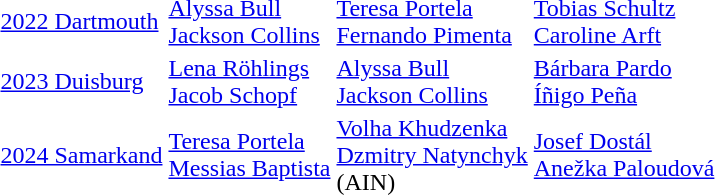<table>
<tr>
<td><a href='#'>2022 Dartmouth</a></td>
<td><a href='#'>Alyssa Bull</a><br><a href='#'>Jackson Collins</a><br></td>
<td><a href='#'>Teresa Portela</a><br><a href='#'>Fernando Pimenta</a><br></td>
<td><a href='#'>Tobias Schultz</a><br><a href='#'>Caroline Arft</a><br></td>
</tr>
<tr>
<td><a href='#'>2023 Duisburg</a></td>
<td><a href='#'>Lena Röhlings</a><br><a href='#'>Jacob Schopf</a><br></td>
<td><a href='#'>Alyssa Bull</a><br><a href='#'>Jackson Collins</a><br></td>
<td><a href='#'>Bárbara Pardo</a><br><a href='#'>Íñigo Peña</a><br></td>
</tr>
<tr>
<td><a href='#'>2024 Samarkand</a></td>
<td><a href='#'>Teresa Portela</a><br><a href='#'>Messias Baptista</a><br></td>
<td><a href='#'>Volha Khudzenka</a><br><a href='#'>Dzmitry Natynchyk</a><br>(AIN)</td>
<td><a href='#'>Josef Dostál</a><br><a href='#'>Anežka Paloudová</a><br></td>
</tr>
</table>
